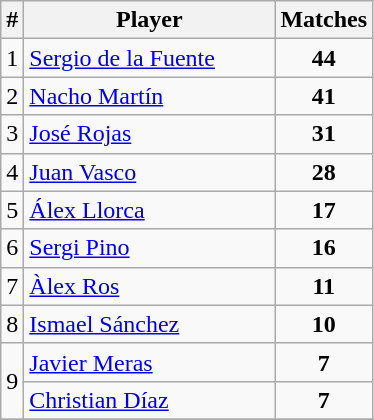<table class="wikitable sortable" style="text-align:center;">
<tr>
<th>#</th>
<th style="width:160px;">Player</th>
<th>Matches</th>
</tr>
<tr>
<td>1</td>
<td align=left><a href='#'>Sergio de la Fuente</a></td>
<td><strong>44</strong></td>
</tr>
<tr>
<td>2</td>
<td align=left><a href='#'>Nacho Martín</a></td>
<td><strong>41</strong></td>
</tr>
<tr>
<td>3</td>
<td align=left><a href='#'>José Rojas</a></td>
<td><strong>31</strong></td>
</tr>
<tr>
<td>4</td>
<td align=left><a href='#'>Juan Vasco</a></td>
<td><strong>28</strong></td>
</tr>
<tr>
<td>5</td>
<td align=left><a href='#'>Álex Llorca</a></td>
<td><strong>17</strong></td>
</tr>
<tr>
<td>6</td>
<td align=left><a href='#'>Sergi Pino</a></td>
<td><strong>16</strong></td>
</tr>
<tr>
<td>7</td>
<td align=left><a href='#'>Àlex Ros</a></td>
<td><strong>11</strong></td>
</tr>
<tr>
<td>8</td>
<td align=left><a href='#'>Ismael Sánchez</a></td>
<td><strong>10</strong></td>
</tr>
<tr>
<td rowspan=2>9</td>
<td align=left><a href='#'>Javier Meras</a></td>
<td><strong>7</strong></td>
</tr>
<tr>
<td align=left><a href='#'>Christian Díaz</a></td>
<td><strong>7</strong></td>
</tr>
<tr>
</tr>
</table>
